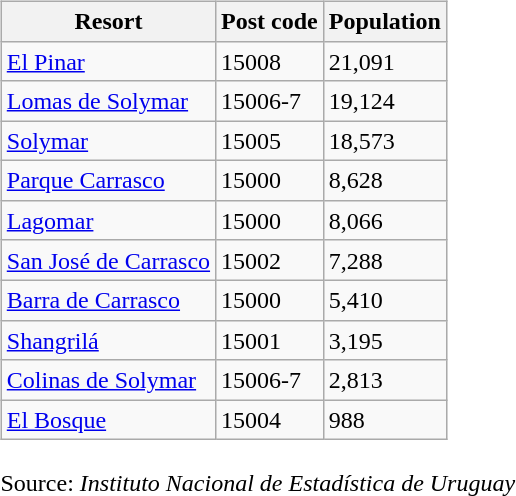<table style="width: 98%">
<tr>
<td valign="top"><br><table class="wikitable" style="line-height:1.2em;">
<tr>
<th>Resort</th>
<th>Post code</th>
<th>Population</th>
</tr>
<tr>
<td><a href='#'>El Pinar</a></td>
<td>15008</td>
<td>21,091</td>
</tr>
<tr>
<td><a href='#'>Lomas de Solymar</a></td>
<td>15006-7</td>
<td>19,124</td>
</tr>
<tr>
<td><a href='#'>Solymar</a></td>
<td>15005</td>
<td>18,573</td>
</tr>
<tr>
<td><a href='#'>Parque Carrasco</a></td>
<td>15000</td>
<td>8,628</td>
</tr>
<tr>
<td><a href='#'>Lagomar</a></td>
<td>15000</td>
<td>8,066</td>
</tr>
<tr>
<td><a href='#'>San José de Carrasco</a></td>
<td>15002</td>
<td>7,288</td>
</tr>
<tr>
<td><a href='#'>Barra de Carrasco</a></td>
<td>15000</td>
<td>5,410</td>
</tr>
<tr>
<td><a href='#'>Shangrilá</a></td>
<td>15001</td>
<td>3,195</td>
</tr>
<tr>
<td><a href='#'>Colinas de Solymar</a></td>
<td>15006-7</td>
<td>2,813</td>
</tr>
<tr>
<td><a href='#'>El Bosque</a></td>
<td>15004</td>
<td>988</td>
</tr>
</table>
</td>
<td rowspan="2"></td>
</tr>
<tr>
<td valign="top">Source: <em>Instituto Nacional de Estadística de Uruguay</em> <br><br></td>
</tr>
</table>
